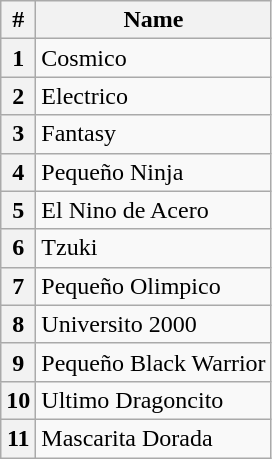<table class="wikitable sortable">
<tr>
<th>#</th>
<th>Name</th>
</tr>
<tr>
<th>1</th>
<td>Cosmico</td>
</tr>
<tr>
<th>2</th>
<td>Electrico</td>
</tr>
<tr>
<th>3</th>
<td>Fantasy</td>
</tr>
<tr>
<th>4</th>
<td>Pequeño Ninja</td>
</tr>
<tr>
<th>5</th>
<td>El Nino de Acero</td>
</tr>
<tr>
<th>6</th>
<td>Tzuki</td>
</tr>
<tr>
<th>7</th>
<td>Pequeño Olimpico</td>
</tr>
<tr>
<th>8</th>
<td>Universito 2000</td>
</tr>
<tr>
<th>9</th>
<td>Pequeño Black Warrior</td>
</tr>
<tr>
<th>10</th>
<td>Ultimo Dragoncito</td>
</tr>
<tr>
<th>11</th>
<td>Mascarita Dorada</td>
</tr>
</table>
